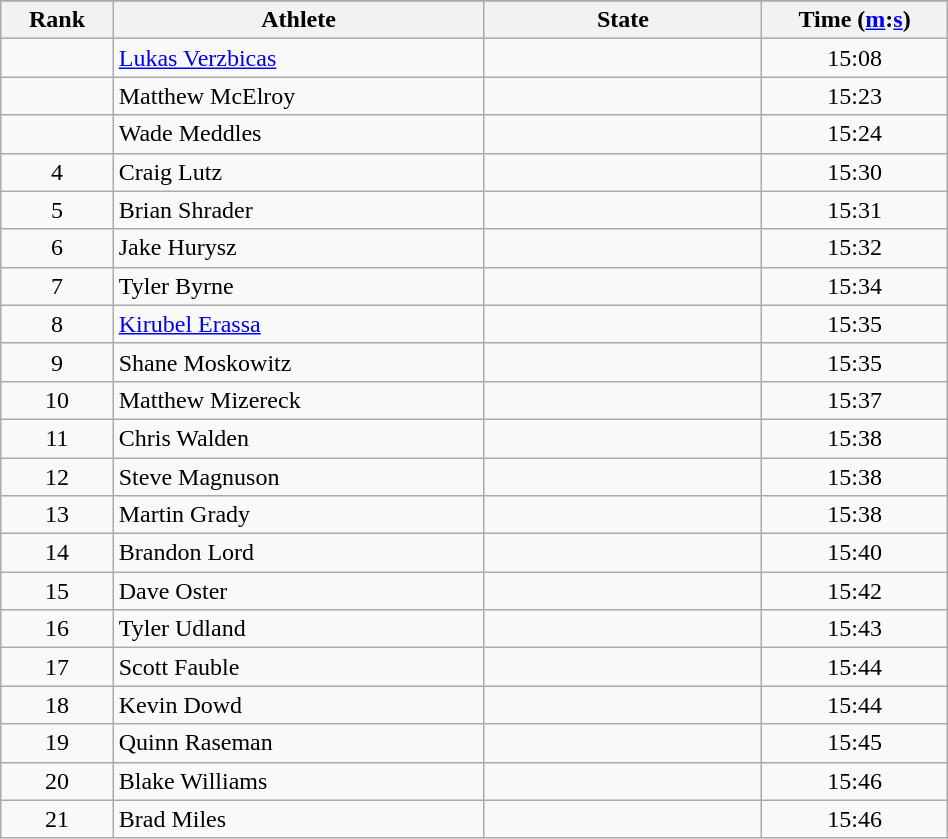<table class="wikitable" width=50%>
<tr>
</tr>
<tr>
<th width=5%>Rank</th>
<th width=20%>Athlete</th>
<th width=15%>State</th>
<th width=10%>Time (<a href='#'>m</a>:<a href='#'>s</a>)</th>
</tr>
<tr align="center">
<td></td>
<td align="left"><a href='#'>Lukas Verzbicas</a></td>
<td align="left"></td>
<td>15:08</td>
</tr>
<tr align="center">
<td></td>
<td align="left">Matthew McElroy</td>
<td align="left"></td>
<td>15:23</td>
</tr>
<tr align="center">
<td></td>
<td align="left">Wade Meddles</td>
<td align="left"></td>
<td>15:24</td>
</tr>
<tr align="center">
<td>4</td>
<td align="left">Craig Lutz</td>
<td align="left"></td>
<td>15:30</td>
</tr>
<tr align="center">
<td>5</td>
<td align="left">Brian Shrader</td>
<td align="left"></td>
<td>15:31</td>
</tr>
<tr align="center">
<td>6</td>
<td align="left">Jake Hurysz</td>
<td align="left"></td>
<td>15:32</td>
</tr>
<tr align="center">
<td>7</td>
<td align="left">Tyler Byrne</td>
<td align="left"></td>
<td>15:34</td>
</tr>
<tr align="center">
<td>8</td>
<td align="left"><a href='#'>Kirubel Erassa</a></td>
<td align="left"></td>
<td>15:35</td>
</tr>
<tr align="center">
<td>9</td>
<td align="left">Shane Moskowitz</td>
<td align="left"></td>
<td>15:35</td>
</tr>
<tr align="center">
<td>10</td>
<td align="left">Matthew Mizereck</td>
<td align="left"></td>
<td>15:37</td>
</tr>
<tr align="center">
<td>11</td>
<td align="left">Chris Walden</td>
<td align="left"></td>
<td>15:38</td>
</tr>
<tr align="center">
<td>12</td>
<td align="left">Steve Magnuson</td>
<td align="left"></td>
<td>15:38</td>
</tr>
<tr align="center">
<td>13</td>
<td align="left">Martin Grady</td>
<td align="left"></td>
<td>15:38</td>
</tr>
<tr align="center">
<td>14</td>
<td align="left">Brandon Lord</td>
<td align="left"></td>
<td>15:40</td>
</tr>
<tr align="center">
<td>15</td>
<td align="left">Dave Oster</td>
<td align="left"></td>
<td>15:42</td>
</tr>
<tr align="center">
<td>16</td>
<td align="left">Tyler Udland</td>
<td align="left"></td>
<td>15:43</td>
</tr>
<tr align="center">
<td>17</td>
<td align="left">Scott Fauble</td>
<td align="left"></td>
<td>15:44</td>
</tr>
<tr align="center">
<td>18</td>
<td align="left">Kevin Dowd</td>
<td align="left"></td>
<td>15:44</td>
</tr>
<tr align="center">
<td>19</td>
<td align="left">Quinn Raseman</td>
<td align="left"></td>
<td>15:45</td>
</tr>
<tr align="center">
<td>20</td>
<td align="left">Blake Williams</td>
<td align="left"></td>
<td>15:46</td>
</tr>
<tr align="center">
<td>21</td>
<td align="left">Brad Miles</td>
<td align="left"></td>
<td>15:46</td>
</tr>
</table>
